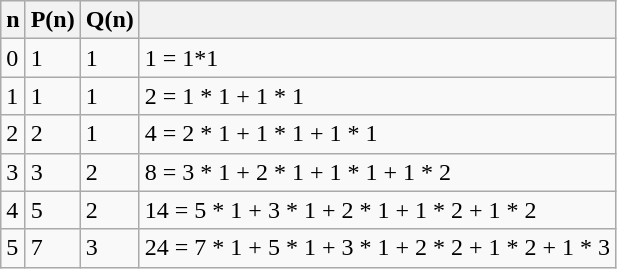<table class="wikitable">
<tr>
<th>n</th>
<th>P(n)</th>
<th>Q(n)</th>
<th></th>
</tr>
<tr>
<td>0</td>
<td>1</td>
<td>1</td>
<td>1 = 1*1</td>
</tr>
<tr>
<td>1</td>
<td>1</td>
<td>1</td>
<td>2 = 1 * 1 + 1 * 1</td>
</tr>
<tr>
<td>2</td>
<td>2</td>
<td>1</td>
<td>4 = 2 * 1 + 1 * 1 + 1 * 1</td>
</tr>
<tr>
<td>3</td>
<td>3</td>
<td>2</td>
<td>8 = 3 * 1 + 2 * 1 + 1 * 1 + 1 * 2</td>
</tr>
<tr>
<td>4</td>
<td>5</td>
<td>2</td>
<td>14 = 5 * 1 + 3 * 1 + 2 * 1 + 1 * 2 + 1 * 2</td>
</tr>
<tr>
<td>5</td>
<td>7</td>
<td>3</td>
<td>24 = 7 * 1 + 5 * 1 + 3 * 1 + 2 * 2 + 1 * 2 + 1 * 3</td>
</tr>
</table>
